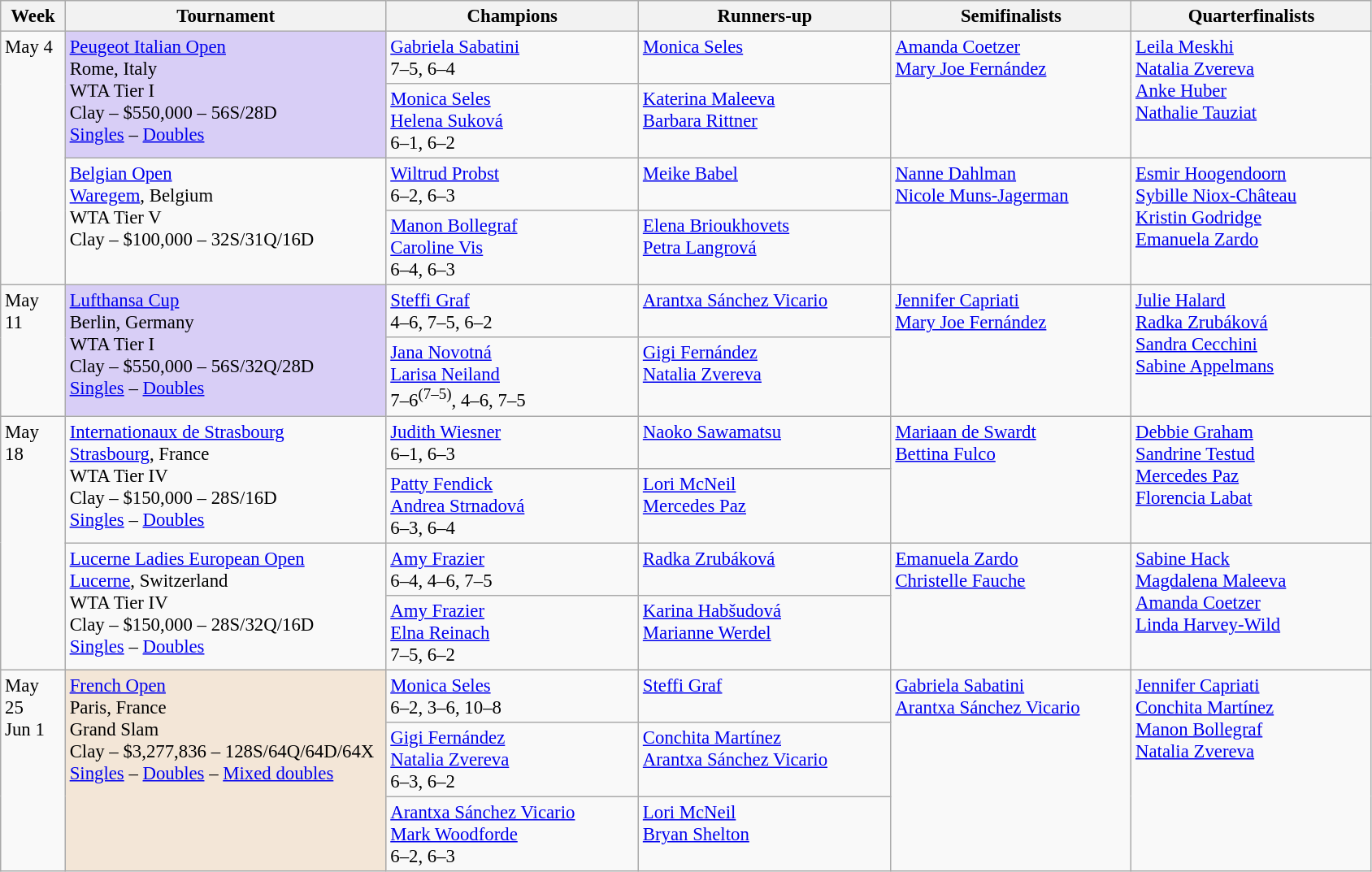<table class=wikitable style=font-size:95%>
<tr>
<th style="width:46px;">Week</th>
<th style="width:256px;">Tournament</th>
<th style="width:200px;">Champions</th>
<th style="width:200px;">Runners-up</th>
<th style="width:190px;">Semifinalists</th>
<th style="width:190px;">Quarterfinalists</th>
</tr>
<tr valign=top>
<td rowspan=4>May 4</td>
<td rowspan=2 style="background:#d8cef6;"><a href='#'>Peugeot Italian Open</a><br>Rome, Italy<br>WTA Tier I<br>Clay – $550,000 – 56S/28D<br><a href='#'>Singles</a> – <a href='#'>Doubles</a></td>
<td> <a href='#'>Gabriela Sabatini</a><br>7–5, 6–4</td>
<td> <a href='#'>Monica Seles</a></td>
<td rowspan=2> <a href='#'>Amanda Coetzer</a> <br>  <a href='#'>Mary Joe Fernández</a></td>
<td rowspan=2> <a href='#'>Leila Meskhi</a> <br>  <a href='#'>Natalia Zvereva</a> <br>  <a href='#'>Anke Huber</a> <br>  <a href='#'>Nathalie Tauziat</a></td>
</tr>
<tr valign=top>
<td> <a href='#'>Monica Seles</a><br> <a href='#'>Helena Suková</a><br>6–1, 6–2</td>
<td> <a href='#'>Katerina Maleeva</a><br> <a href='#'>Barbara Rittner</a></td>
</tr>
<tr valign=top>
<td rowspan=2><a href='#'>Belgian Open</a><br><a href='#'>Waregem</a>, Belgium<br>WTA Tier V<br>Clay – $100,000 – 32S/31Q/16D</td>
<td> <a href='#'>Wiltrud Probst</a><br>6–2, 6–3</td>
<td> <a href='#'>Meike Babel</a></td>
<td rowspan=2> <a href='#'>Nanne Dahlman</a> <br>  <a href='#'>Nicole Muns-Jagerman</a></td>
<td rowspan=2> <a href='#'>Esmir Hoogendoorn</a> <br>  <a href='#'>Sybille Niox-Château</a> <br>  <a href='#'>Kristin Godridge</a> <br>  <a href='#'>Emanuela Zardo</a></td>
</tr>
<tr valign=top>
<td> <a href='#'>Manon Bollegraf</a><br> <a href='#'>Caroline Vis</a><br>6–4, 6–3</td>
<td> <a href='#'>Elena Brioukhovets</a><br> <a href='#'>Petra Langrová</a></td>
</tr>
<tr valign=top>
<td rowspan=2>May 11</td>
<td rowspan=2 style="background:#d8cef6;"><a href='#'>Lufthansa Cup</a><br>Berlin, Germany<br>WTA Tier I<br>Clay – $550,000 – 56S/32Q/28D<br><a href='#'>Singles</a> – <a href='#'>Doubles</a></td>
<td> <a href='#'>Steffi Graf</a><br>4–6, 7–5, 6–2</td>
<td> <a href='#'>Arantxa Sánchez Vicario</a></td>
<td rowspan=2> <a href='#'>Jennifer Capriati</a> <br>  <a href='#'>Mary Joe Fernández</a></td>
<td rowspan=2> <a href='#'>Julie Halard</a> <br>  <a href='#'>Radka Zrubáková</a> <br>  <a href='#'>Sandra Cecchini</a> <br>  <a href='#'>Sabine Appelmans</a></td>
</tr>
<tr valign=top>
<td> <a href='#'>Jana Novotná</a><br> <a href='#'>Larisa Neiland</a><br>7–6<sup>(7–5)</sup>, 4–6, 7–5</td>
<td> <a href='#'>Gigi Fernández</a><br> <a href='#'>Natalia Zvereva</a></td>
</tr>
<tr valign=top>
<td rowspan=4>May 18</td>
<td rowspan="2"><a href='#'>Internationaux de Strasbourg</a><br> <a href='#'>Strasbourg</a>, France<br>WTA Tier IV<br>Clay – $150,000 – 28S/16D<br><a href='#'>Singles</a> – <a href='#'>Doubles</a></td>
<td> <a href='#'>Judith Wiesner</a><br>6–1, 6–3</td>
<td> <a href='#'>Naoko Sawamatsu</a></td>
<td rowspan=2> <a href='#'>Mariaan de Swardt</a> <br>  <a href='#'>Bettina Fulco</a></td>
<td rowspan=2> <a href='#'>Debbie Graham</a> <br>  <a href='#'>Sandrine Testud</a> <br>  <a href='#'>Mercedes Paz</a> <br>  <a href='#'>Florencia Labat</a></td>
</tr>
<tr valign=top>
<td> <a href='#'>Patty Fendick</a><br> <a href='#'>Andrea Strnadová</a><br>6–3, 6–4</td>
<td> <a href='#'>Lori McNeil</a><br> <a href='#'>Mercedes Paz</a></td>
</tr>
<tr valign=top>
<td rowspan="2"><a href='#'>Lucerne Ladies European Open</a><br><a href='#'>Lucerne</a>, Switzerland<br>WTA Tier IV<br>Clay – $150,000 – 28S/32Q/16D<br><a href='#'>Singles</a> – <a href='#'>Doubles</a></td>
<td> <a href='#'>Amy Frazier</a><br>6–4, 4–6, 7–5</td>
<td> <a href='#'>Radka Zrubáková</a></td>
<td rowspan=2> <a href='#'>Emanuela Zardo</a> <br>  <a href='#'>Christelle Fauche</a></td>
<td rowspan=2> <a href='#'>Sabine Hack</a> <br>  <a href='#'>Magdalena Maleeva</a> <br>  <a href='#'>Amanda Coetzer</a> <br>  <a href='#'>Linda Harvey-Wild</a></td>
</tr>
<tr valign=top>
<td> <a href='#'>Amy Frazier</a><br> <a href='#'>Elna Reinach</a><br>7–5, 6–2</td>
<td> <a href='#'>Karina Habšudová</a><br> <a href='#'>Marianne Werdel</a></td>
</tr>
<tr valign=top>
<td rowspan=3>May 25<br>Jun 1</td>
<td rowspan=3 style="background:#F3E6D7;"><a href='#'>French Open</a><br>Paris, France<br>Grand Slam<br>Clay – $3,277,836 – 128S/64Q/64D/64X<br><a href='#'>Singles</a> – <a href='#'>Doubles</a> – <a href='#'>Mixed doubles</a></td>
<td> <a href='#'>Monica Seles</a><br>6–2, 3–6, 10–8</td>
<td> <a href='#'>Steffi Graf</a></td>
<td rowspan=3> <a href='#'>Gabriela Sabatini</a> <br>  <a href='#'>Arantxa Sánchez Vicario</a></td>
<td rowspan=3> <a href='#'>Jennifer Capriati</a> <br>  <a href='#'>Conchita Martínez</a> <br>  <a href='#'>Manon Bollegraf</a> <br>  <a href='#'>Natalia Zvereva</a></td>
</tr>
<tr valign=top>
<td> <a href='#'>Gigi Fernández</a><br> <a href='#'>Natalia Zvereva</a><br>6–3, 6–2</td>
<td> <a href='#'>Conchita Martínez</a><br> <a href='#'>Arantxa Sánchez Vicario</a></td>
</tr>
<tr valign=top>
<td> <a href='#'>Arantxa Sánchez Vicario</a><br> <a href='#'>Mark Woodforde</a><br>6–2, 6–3</td>
<td> <a href='#'>Lori McNeil</a><br> <a href='#'>Bryan Shelton</a></td>
</tr>
</table>
